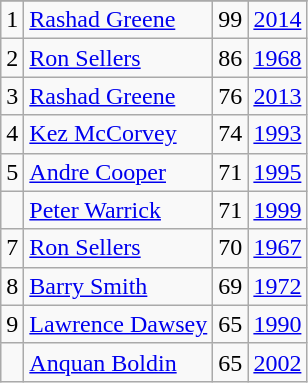<table class="wikitable">
<tr>
</tr>
<tr>
<td>1</td>
<td><a href='#'>Rashad Greene</a></td>
<td>99</td>
<td><a href='#'>2014</a></td>
</tr>
<tr>
<td>2</td>
<td><a href='#'>Ron Sellers</a></td>
<td>86</td>
<td><a href='#'>1968</a></td>
</tr>
<tr>
<td>3</td>
<td><a href='#'>Rashad Greene</a></td>
<td>76</td>
<td><a href='#'>2013</a></td>
</tr>
<tr>
<td>4</td>
<td><a href='#'>Kez McCorvey</a></td>
<td>74</td>
<td><a href='#'>1993</a></td>
</tr>
<tr>
<td>5</td>
<td><a href='#'>Andre Cooper</a></td>
<td>71</td>
<td><a href='#'>1995</a></td>
</tr>
<tr>
<td></td>
<td><a href='#'>Peter Warrick</a></td>
<td>71</td>
<td><a href='#'>1999</a></td>
</tr>
<tr>
<td>7</td>
<td><a href='#'>Ron Sellers</a></td>
<td>70</td>
<td><a href='#'>1967</a></td>
</tr>
<tr>
<td>8</td>
<td><a href='#'>Barry Smith</a></td>
<td>69</td>
<td><a href='#'>1972</a></td>
</tr>
<tr>
<td>9</td>
<td><a href='#'>Lawrence Dawsey</a></td>
<td>65</td>
<td><a href='#'>1990</a></td>
</tr>
<tr>
<td></td>
<td><a href='#'>Anquan Boldin</a></td>
<td>65</td>
<td><a href='#'>2002</a></td>
</tr>
</table>
